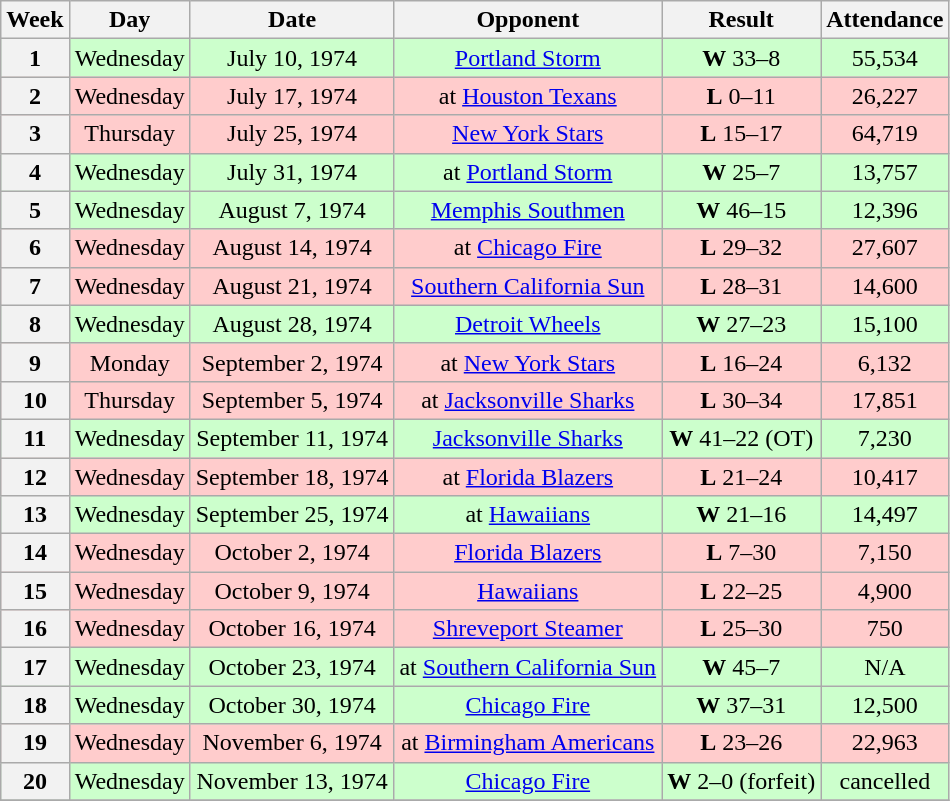<table class="wikitable">
<tr>
<th>Week</th>
<th>Day</th>
<th>Date</th>
<th>Opponent</th>
<th>Result</th>
<th>Attendance</th>
</tr>
<tr --- align="center" bgcolor="#CCFFCC">
<th>1</th>
<td>Wednesday</td>
<td>July 10, 1974</td>
<td><a href='#'>Portland Storm</a></td>
<td><strong>W</strong>  33–8</td>
<td>55,534</td>
</tr>
<tr --- align="center" bgcolor="#FFCCCC">
<th>2</th>
<td>Wednesday</td>
<td>July 17, 1974</td>
<td>at <a href='#'>Houston Texans</a></td>
<td><strong>L</strong>  0–11</td>
<td>26,227</td>
</tr>
<tr --- align="center" bgcolor="#FFCCCC">
<th>3</th>
<td>Thursday</td>
<td>July 25, 1974</td>
<td><a href='#'>New York Stars</a></td>
<td><strong>L</strong>  15–17</td>
<td>64,719</td>
</tr>
<tr --- align="center" bgcolor="#CCFFCC">
<th>4</th>
<td>Wednesday</td>
<td>July 31, 1974</td>
<td>at <a href='#'>Portland Storm</a></td>
<td><strong>W</strong>  25–7</td>
<td>13,757</td>
</tr>
<tr --- align="center" bgcolor="#CCFFCC">
<th>5</th>
<td>Wednesday</td>
<td>August 7, 1974</td>
<td><a href='#'>Memphis Southmen</a></td>
<td><strong>W</strong>  46–15</td>
<td>12,396</td>
</tr>
<tr --- align="center" bgcolor="#FFCCCC">
<th>6</th>
<td>Wednesday</td>
<td>August 14, 1974</td>
<td>at <a href='#'>Chicago Fire</a></td>
<td><strong>L</strong>  29–32</td>
<td>27,607</td>
</tr>
<tr --- align="center" bgcolor="#FFCCCC">
<th>7</th>
<td>Wednesday</td>
<td>August 21, 1974</td>
<td><a href='#'>Southern California Sun</a></td>
<td><strong>L</strong>  28–31</td>
<td>14,600</td>
</tr>
<tr --- align="center" bgcolor="#CCFFCC">
<th>8</th>
<td>Wednesday</td>
<td>August 28, 1974</td>
<td><a href='#'>Detroit Wheels</a></td>
<td><strong>W</strong>  27–23</td>
<td>15,100</td>
</tr>
<tr --- align="center" bgcolor="#FFCCCC">
<th>9</th>
<td>Monday</td>
<td>September 2, 1974</td>
<td>at <a href='#'>New York Stars</a></td>
<td><strong>L</strong>  16–24</td>
<td>6,132</td>
</tr>
<tr --- align="center" bgcolor="#FFCCCC">
<th>10</th>
<td>Thursday</td>
<td>September 5, 1974</td>
<td>at <a href='#'>Jacksonville Sharks</a></td>
<td><strong>L</strong>  30–34</td>
<td>17,851</td>
</tr>
<tr --- align="center" bgcolor="#CCFFCC">
<th>11</th>
<td>Wednesday</td>
<td>September 11, 1974</td>
<td><a href='#'>Jacksonville Sharks</a></td>
<td><strong>W</strong>  41–22 (OT)</td>
<td>7,230</td>
</tr>
<tr --- align="center" bgcolor="#FFCCCC">
<th>12</th>
<td>Wednesday</td>
<td>September 18, 1974</td>
<td>at <a href='#'>Florida Blazers</a></td>
<td><strong>L</strong>  21–24</td>
<td>10,417</td>
</tr>
<tr --- align="center" bgcolor="#CCFFCC">
<th>13</th>
<td>Wednesday</td>
<td>September 25, 1974</td>
<td>at <a href='#'>Hawaiians</a></td>
<td><strong>W</strong>  21–16</td>
<td>14,497</td>
</tr>
<tr --- align="center" bgcolor="#FFCCCC">
<th>14</th>
<td>Wednesday</td>
<td>October 2, 1974</td>
<td><a href='#'>Florida Blazers</a></td>
<td><strong>L</strong>  7–30</td>
<td>7,150</td>
</tr>
<tr --- align="center" bgcolor="#FFCCCC">
<th>15</th>
<td>Wednesday</td>
<td>October 9, 1974</td>
<td><a href='#'>Hawaiians</a></td>
<td><strong>L</strong>  22–25</td>
<td>4,900</td>
</tr>
<tr --- align="center" bgcolor="#FFCCCC">
<th>16</th>
<td>Wednesday</td>
<td>October 16, 1974</td>
<td><a href='#'>Shreveport Steamer</a></td>
<td><strong>L</strong>  25–30</td>
<td>750</td>
</tr>
<tr --- align="center" bgcolor="#CCFFCC">
<th>17</th>
<td>Wednesday</td>
<td>October 23, 1974</td>
<td>at <a href='#'>Southern California Sun</a></td>
<td><strong>W</strong>  45–7</td>
<td>N/A</td>
</tr>
<tr --- align="center" bgcolor="#CCFFCC">
<th>18</th>
<td>Wednesday</td>
<td>October 30, 1974</td>
<td><a href='#'>Chicago Fire</a></td>
<td><strong>W</strong>  37–31</td>
<td>12,500</td>
</tr>
<tr --- align="center" bgcolor="#FFCCCC">
<th>19</th>
<td>Wednesday</td>
<td>November 6, 1974</td>
<td>at <a href='#'>Birmingham Americans</a></td>
<td><strong>L</strong>  23–26</td>
<td>22,963</td>
</tr>
<tr --- align="center" bgcolor="#CCFFCC">
<th>20</th>
<td>Wednesday</td>
<td>November 13, 1974</td>
<td><a href='#'>Chicago Fire</a></td>
<td><strong>W</strong> 2–0 (forfeit)</td>
<td>cancelled</td>
</tr>
<tr --->
</tr>
</table>
